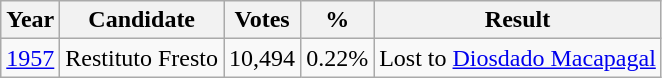<table class="wikitable">
<tr>
<th>Year</th>
<th>Candidate</th>
<th>Votes</th>
<th>%</th>
<th>Result</th>
</tr>
<tr>
<td><a href='#'>1957</a></td>
<td>Restituto Fresto</td>
<td>10,494</td>
<td>0.22%</td>
<td>Lost to <a href='#'>Diosdado Macapagal</a></td>
</tr>
</table>
